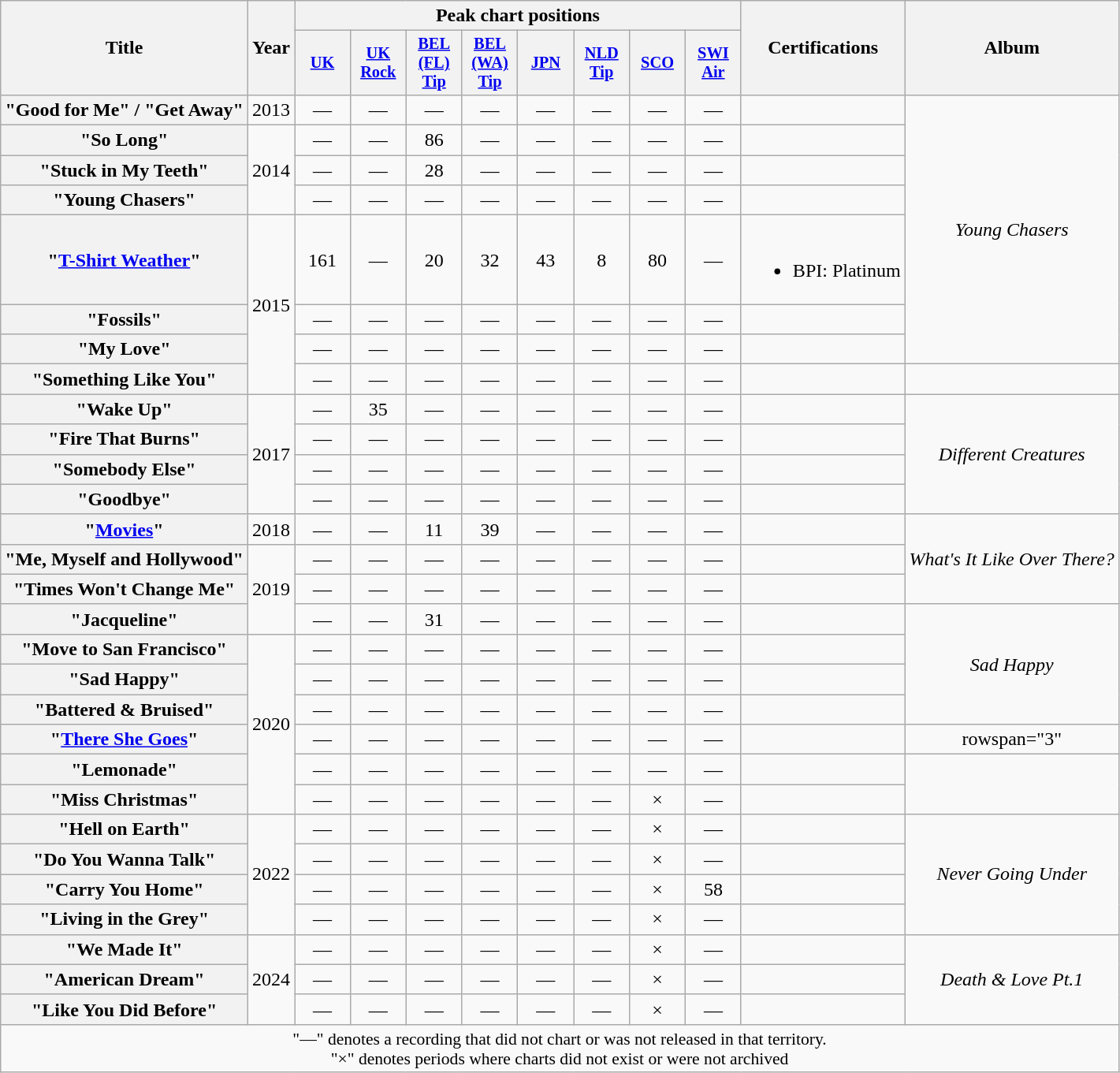<table class="wikitable plainrowheaders" style="text-align:center;">
<tr>
<th scope="col" rowspan="2">Title</th>
<th scope="col" rowspan="2">Year</th>
<th scope="col" colspan="8">Peak chart positions</th>
<th scope="col" rowspan="2">Certifications</th>
<th scope="col" rowspan="2">Album</th>
</tr>
<tr>
<th scope="col" style="width:3em;font-size:85%;"><a href='#'>UK</a><br></th>
<th scope="col" style="width:3em;font-size:85%;"><a href='#'>UK<br>Rock</a><br></th>
<th scope="col" style="width:3em;font-size:85%;"><a href='#'>BEL (FL)<br>Tip</a><br></th>
<th scope="col" style="width:3em;font-size:85%;"><a href='#'>BEL (WA)<br>Tip</a><br></th>
<th scope="col" style="width:3em;font-size:85%;"><a href='#'>JPN</a><br></th>
<th scope="col" style="width:3em;font-size:85%;"><a href='#'>NLD<br>Tip</a><br></th>
<th scope="col" style="width:3em;font-size:85%;"><a href='#'>SCO</a><br></th>
<th scope="col" style="width:3em;font-size:85%;"><a href='#'>SWI<br>Air</a><br></th>
</tr>
<tr>
<th scope="row">"Good for Me" / "Get Away"</th>
<td>2013</td>
<td>—</td>
<td>—</td>
<td>—</td>
<td>—</td>
<td>—</td>
<td>—</td>
<td>—</td>
<td>—</td>
<td></td>
<td rowspan="7"><em>Young Chasers</em></td>
</tr>
<tr>
<th scope="row">"So Long"</th>
<td rowspan="3">2014</td>
<td>—</td>
<td>—</td>
<td>86</td>
<td>—</td>
<td>—</td>
<td>—</td>
<td>—</td>
<td>—</td>
<td></td>
</tr>
<tr>
<th scope="row">"Stuck in My Teeth"</th>
<td>—</td>
<td>—</td>
<td>28</td>
<td>—</td>
<td>—</td>
<td>—</td>
<td>—</td>
<td>—</td>
<td></td>
</tr>
<tr>
<th scope="row">"Young Chasers"</th>
<td>—</td>
<td>—</td>
<td>—</td>
<td>—</td>
<td>—</td>
<td>—</td>
<td>—</td>
<td>—</td>
<td></td>
</tr>
<tr>
<th scope="row">"<a href='#'>T-Shirt Weather</a>"</th>
<td rowspan="4">2015</td>
<td>161</td>
<td>—</td>
<td>20</td>
<td>32</td>
<td>43</td>
<td>8</td>
<td>80</td>
<td>—</td>
<td><br><ul><li>BPI: Platinum</li></ul></td>
</tr>
<tr>
<th scope="row">"Fossils"</th>
<td>—</td>
<td>—</td>
<td>—</td>
<td>—</td>
<td>—</td>
<td>—</td>
<td>—</td>
<td>—</td>
<td></td>
</tr>
<tr>
<th scope="row">"My Love"</th>
<td>—</td>
<td>—</td>
<td>—</td>
<td>—</td>
<td>—</td>
<td>—</td>
<td>—</td>
<td>—</td>
<td></td>
</tr>
<tr>
<th scope="row">"Something Like You"</th>
<td>—</td>
<td>—</td>
<td>—</td>
<td>—</td>
<td>—</td>
<td>—</td>
<td>—</td>
<td>—</td>
<td></td>
<td></td>
</tr>
<tr>
<th scope="row">"Wake Up"</th>
<td rowspan="4">2017</td>
<td>—</td>
<td>35</td>
<td>—</td>
<td>—</td>
<td>—</td>
<td>—</td>
<td>—</td>
<td>—</td>
<td></td>
<td rowspan="4"><em>Different Creatures</em></td>
</tr>
<tr>
<th scope="row">"Fire That Burns"</th>
<td>—</td>
<td>—</td>
<td>—</td>
<td>—</td>
<td>—</td>
<td>—</td>
<td>—</td>
<td>—</td>
<td></td>
</tr>
<tr>
<th scope="row">"Somebody Else"</th>
<td>—</td>
<td>—</td>
<td>—</td>
<td>—</td>
<td>—</td>
<td>—</td>
<td>—</td>
<td>—</td>
<td></td>
</tr>
<tr>
<th scope="row">"Goodbye"</th>
<td>—</td>
<td>—</td>
<td>—</td>
<td>—</td>
<td>—</td>
<td>—</td>
<td>—</td>
<td>—</td>
<td></td>
</tr>
<tr>
<th scope="row">"<a href='#'>Movies</a>"</th>
<td>2018</td>
<td>—</td>
<td>—</td>
<td>11</td>
<td>39</td>
<td>—</td>
<td>—</td>
<td>—</td>
<td>—</td>
<td></td>
<td rowspan="3"><em>What's It Like Over There?</em></td>
</tr>
<tr>
<th scope="row">"Me, Myself and Hollywood"</th>
<td rowspan="3">2019</td>
<td>—</td>
<td>—</td>
<td>—</td>
<td>—</td>
<td>—</td>
<td>—</td>
<td>—</td>
<td>—</td>
<td></td>
</tr>
<tr>
<th scope="row">"Times Won't Change Me"</th>
<td>—</td>
<td>—</td>
<td>—</td>
<td>—</td>
<td>—</td>
<td>—</td>
<td>—</td>
<td>—</td>
<td></td>
</tr>
<tr>
<th scope="row">"Jacqueline"</th>
<td>—</td>
<td>—</td>
<td>31</td>
<td>—</td>
<td>—</td>
<td>—</td>
<td>—</td>
<td>—</td>
<td></td>
<td rowspan="4"><em>Sad Happy</em></td>
</tr>
<tr>
<th scope="row">"Move to San Francisco"</th>
<td rowspan="6">2020</td>
<td>—</td>
<td>—</td>
<td>—</td>
<td>—</td>
<td>—</td>
<td>—</td>
<td>—</td>
<td>—</td>
<td></td>
</tr>
<tr>
<th scope="row">"Sad Happy"</th>
<td>—</td>
<td>—</td>
<td>—</td>
<td>—</td>
<td>—</td>
<td>—</td>
<td>—</td>
<td>—</td>
<td></td>
</tr>
<tr>
<th scope="row">"Battered & Bruised"</th>
<td>—</td>
<td>—</td>
<td>—</td>
<td>—</td>
<td>—</td>
<td>—</td>
<td>—</td>
<td>—</td>
<td></td>
</tr>
<tr>
<th scope="row">"<a href='#'>There She Goes</a>"<br></th>
<td>—</td>
<td>—</td>
<td>—</td>
<td>—</td>
<td>—</td>
<td>—</td>
<td>—</td>
<td>—</td>
<td></td>
<td>rowspan="3" </td>
</tr>
<tr>
<th scope="row">"Lemonade"<br></th>
<td>—</td>
<td>—</td>
<td>—</td>
<td>—</td>
<td>—</td>
<td>—</td>
<td>—</td>
<td>—</td>
<td></td>
</tr>
<tr>
<th scope="row">"Miss Christmas"</th>
<td>—</td>
<td>—</td>
<td>—</td>
<td>—</td>
<td>—</td>
<td>—</td>
<td>×</td>
<td>—</td>
<td></td>
</tr>
<tr>
<th scope="row">"Hell on Earth"</th>
<td rowspan="4">2022</td>
<td>—</td>
<td>—</td>
<td>—</td>
<td>—</td>
<td>—</td>
<td>—</td>
<td>×</td>
<td>—</td>
<td></td>
<td rowspan="4"><em>Never Going Under</em></td>
</tr>
<tr>
<th scope="row">"Do You Wanna Talk"</th>
<td>—</td>
<td>—</td>
<td>—</td>
<td>—</td>
<td>—</td>
<td>—</td>
<td>×</td>
<td>—</td>
<td></td>
</tr>
<tr>
<th scope="row">"Carry You Home"</th>
<td>—</td>
<td>—</td>
<td>—</td>
<td>—</td>
<td>—</td>
<td>—</td>
<td>×</td>
<td>58</td>
<td></td>
</tr>
<tr>
<th scope="row">"Living in the Grey"</th>
<td>—</td>
<td>—</td>
<td>—</td>
<td>—</td>
<td>—</td>
<td>—</td>
<td>×</td>
<td>—</td>
<td></td>
</tr>
<tr>
<th scope="row">"We Made It"</th>
<td rowspan="3">2024</td>
<td>—</td>
<td>—</td>
<td>—</td>
<td>—</td>
<td>—</td>
<td>—</td>
<td>×</td>
<td>—</td>
<td></td>
<td rowspan="3"><em>Death & Love Pt.1</em></td>
</tr>
<tr>
<th scope="row">"American Dream"</th>
<td>—</td>
<td>—</td>
<td>—</td>
<td>—</td>
<td>—</td>
<td>—</td>
<td>×</td>
<td>—</td>
<td></td>
</tr>
<tr>
<th scope="row">"Like You Did Before"</th>
<td>—</td>
<td>—</td>
<td>—</td>
<td>—</td>
<td>—</td>
<td>—</td>
<td>×</td>
<td>—</td>
<td></td>
</tr>
<tr>
<td colspan="12" style="font-size:90%">"—" denotes a recording that did not chart or was not released in that territory.<br>"×" denotes periods where charts did not exist or were not archived</td>
</tr>
</table>
